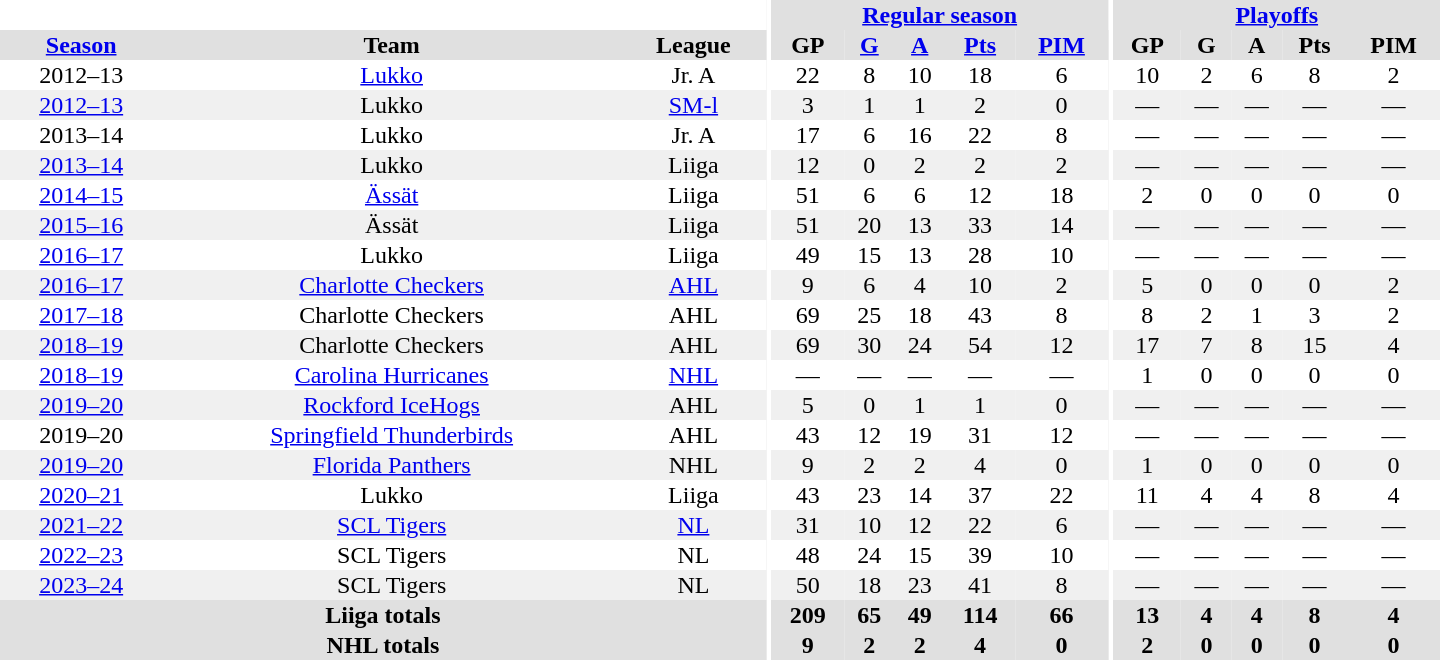<table border="0" cellpadding="1" cellspacing="0" style="text-align:center; width:60em">
<tr bgcolor="#e0e0e0">
<th colspan="3" bgcolor="#ffffff"></th>
<th rowspan="99" bgcolor="#ffffff"></th>
<th colspan="5"><a href='#'>Regular season</a></th>
<th rowspan="99" bgcolor="#ffffff"></th>
<th colspan="5"><a href='#'>Playoffs</a></th>
</tr>
<tr bgcolor="#e0e0e0">
<th><a href='#'>Season</a></th>
<th>Team</th>
<th>League</th>
<th>GP</th>
<th><a href='#'>G</a></th>
<th><a href='#'>A</a></th>
<th><a href='#'>Pts</a></th>
<th><a href='#'>PIM</a></th>
<th>GP</th>
<th>G</th>
<th>A</th>
<th>Pts</th>
<th>PIM</th>
</tr>
<tr>
<td>2012–13</td>
<td><a href='#'>Lukko</a></td>
<td>Jr. A</td>
<td>22</td>
<td>8</td>
<td>10</td>
<td>18</td>
<td>6</td>
<td>10</td>
<td>2</td>
<td>6</td>
<td>8</td>
<td>2</td>
</tr>
<tr bgcolor="#f0f0f0">
<td><a href='#'>2012–13</a></td>
<td>Lukko</td>
<td><a href='#'>SM-l</a></td>
<td>3</td>
<td>1</td>
<td>1</td>
<td>2</td>
<td>0</td>
<td>—</td>
<td>—</td>
<td>—</td>
<td>—</td>
<td>—</td>
</tr>
<tr>
<td>2013–14</td>
<td>Lukko</td>
<td>Jr. A</td>
<td>17</td>
<td>6</td>
<td>16</td>
<td>22</td>
<td>8</td>
<td>—</td>
<td>—</td>
<td>—</td>
<td>—</td>
<td>—</td>
</tr>
<tr bgcolor="#f0f0f0">
<td><a href='#'>2013–14</a></td>
<td>Lukko</td>
<td>Liiga</td>
<td>12</td>
<td>0</td>
<td>2</td>
<td>2</td>
<td>2</td>
<td>—</td>
<td>—</td>
<td>—</td>
<td>—</td>
<td>—</td>
</tr>
<tr>
<td><a href='#'>2014–15</a></td>
<td><a href='#'>Ässät</a></td>
<td>Liiga</td>
<td>51</td>
<td>6</td>
<td>6</td>
<td>12</td>
<td>18</td>
<td>2</td>
<td>0</td>
<td>0</td>
<td>0</td>
<td>0</td>
</tr>
<tr bgcolor="#f0f0f0">
<td><a href='#'>2015–16</a></td>
<td>Ässät</td>
<td>Liiga</td>
<td>51</td>
<td>20</td>
<td>13</td>
<td>33</td>
<td>14</td>
<td>—</td>
<td>—</td>
<td>—</td>
<td>—</td>
<td>—</td>
</tr>
<tr>
<td><a href='#'>2016–17</a></td>
<td>Lukko</td>
<td>Liiga</td>
<td>49</td>
<td>15</td>
<td>13</td>
<td>28</td>
<td>10</td>
<td>—</td>
<td>—</td>
<td>—</td>
<td>—</td>
<td>—</td>
</tr>
<tr bgcolor="#f0f0f0">
<td><a href='#'>2016–17</a></td>
<td><a href='#'>Charlotte Checkers</a></td>
<td><a href='#'>AHL</a></td>
<td>9</td>
<td>6</td>
<td>4</td>
<td>10</td>
<td>2</td>
<td>5</td>
<td>0</td>
<td>0</td>
<td>0</td>
<td>2</td>
</tr>
<tr>
<td><a href='#'>2017–18</a></td>
<td>Charlotte Checkers</td>
<td>AHL</td>
<td>69</td>
<td>25</td>
<td>18</td>
<td>43</td>
<td>8</td>
<td>8</td>
<td>2</td>
<td>1</td>
<td>3</td>
<td>2</td>
</tr>
<tr bgcolor="#f0f0f0">
<td><a href='#'>2018–19</a></td>
<td>Charlotte Checkers</td>
<td>AHL</td>
<td>69</td>
<td>30</td>
<td>24</td>
<td>54</td>
<td>12</td>
<td>17</td>
<td>7</td>
<td>8</td>
<td>15</td>
<td>4</td>
</tr>
<tr>
<td><a href='#'>2018–19</a></td>
<td><a href='#'>Carolina Hurricanes</a></td>
<td><a href='#'>NHL</a></td>
<td>—</td>
<td>—</td>
<td>—</td>
<td>—</td>
<td>—</td>
<td>1</td>
<td>0</td>
<td>0</td>
<td>0</td>
<td>0</td>
</tr>
<tr bgcolor="#f0f0f0">
<td><a href='#'>2019–20</a></td>
<td><a href='#'>Rockford IceHogs</a></td>
<td>AHL</td>
<td>5</td>
<td>0</td>
<td>1</td>
<td>1</td>
<td>0</td>
<td>—</td>
<td>—</td>
<td>—</td>
<td>—</td>
<td>—</td>
</tr>
<tr>
<td>2019–20</td>
<td><a href='#'>Springfield Thunderbirds</a></td>
<td>AHL</td>
<td>43</td>
<td>12</td>
<td>19</td>
<td>31</td>
<td>12</td>
<td>—</td>
<td>—</td>
<td>—</td>
<td>—</td>
<td>—</td>
</tr>
<tr bgcolor="#f0f0f0">
<td><a href='#'>2019–20</a></td>
<td><a href='#'>Florida Panthers</a></td>
<td>NHL</td>
<td>9</td>
<td>2</td>
<td>2</td>
<td>4</td>
<td>0</td>
<td>1</td>
<td>0</td>
<td>0</td>
<td>0</td>
<td>0</td>
</tr>
<tr>
<td><a href='#'>2020–21</a></td>
<td>Lukko</td>
<td>Liiga</td>
<td>43</td>
<td>23</td>
<td>14</td>
<td>37</td>
<td>22</td>
<td>11</td>
<td>4</td>
<td>4</td>
<td>8</td>
<td>4</td>
</tr>
<tr bgcolor="#f0f0f0">
<td><a href='#'>2021–22</a></td>
<td><a href='#'>SCL Tigers</a></td>
<td><a href='#'>NL</a></td>
<td>31</td>
<td>10</td>
<td>12</td>
<td>22</td>
<td>6</td>
<td>—</td>
<td>—</td>
<td>—</td>
<td>—</td>
<td>—</td>
</tr>
<tr>
<td><a href='#'>2022–23</a></td>
<td>SCL Tigers</td>
<td>NL</td>
<td>48</td>
<td>24</td>
<td>15</td>
<td>39</td>
<td>10</td>
<td>—</td>
<td>—</td>
<td>—</td>
<td>—</td>
<td>—</td>
</tr>
<tr bgcolor="#f0f0f0">
<td><a href='#'>2023–24</a></td>
<td>SCL Tigers</td>
<td>NL</td>
<td>50</td>
<td>18</td>
<td>23</td>
<td>41</td>
<td>8</td>
<td>—</td>
<td>—</td>
<td>—</td>
<td>—</td>
<td>—</td>
</tr>
<tr bgcolor="#e0e0e0">
<th colspan="3">Liiga totals</th>
<th>209</th>
<th>65</th>
<th>49</th>
<th>114</th>
<th>66</th>
<th>13</th>
<th>4</th>
<th>4</th>
<th>8</th>
<th>4</th>
</tr>
<tr bgcolor="#e0e0e0">
<th colspan="3">NHL totals</th>
<th>9</th>
<th>2</th>
<th>2</th>
<th>4</th>
<th>0</th>
<th>2</th>
<th>0</th>
<th>0</th>
<th>0</th>
<th>0</th>
</tr>
</table>
